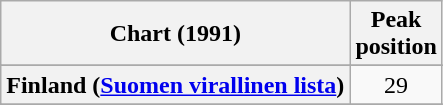<table class="wikitable sortable plainrowheaders" style="text-align:center">
<tr>
<th scope="col">Chart (1991)</th>
<th scope="col">Peak<br>position</th>
</tr>
<tr>
</tr>
<tr>
</tr>
<tr>
<th scope="row">Finland (<a href='#'>Suomen virallinen lista</a>)</th>
<td>29</td>
</tr>
<tr>
</tr>
<tr>
</tr>
<tr>
</tr>
<tr>
</tr>
<tr>
</tr>
<tr>
</tr>
</table>
